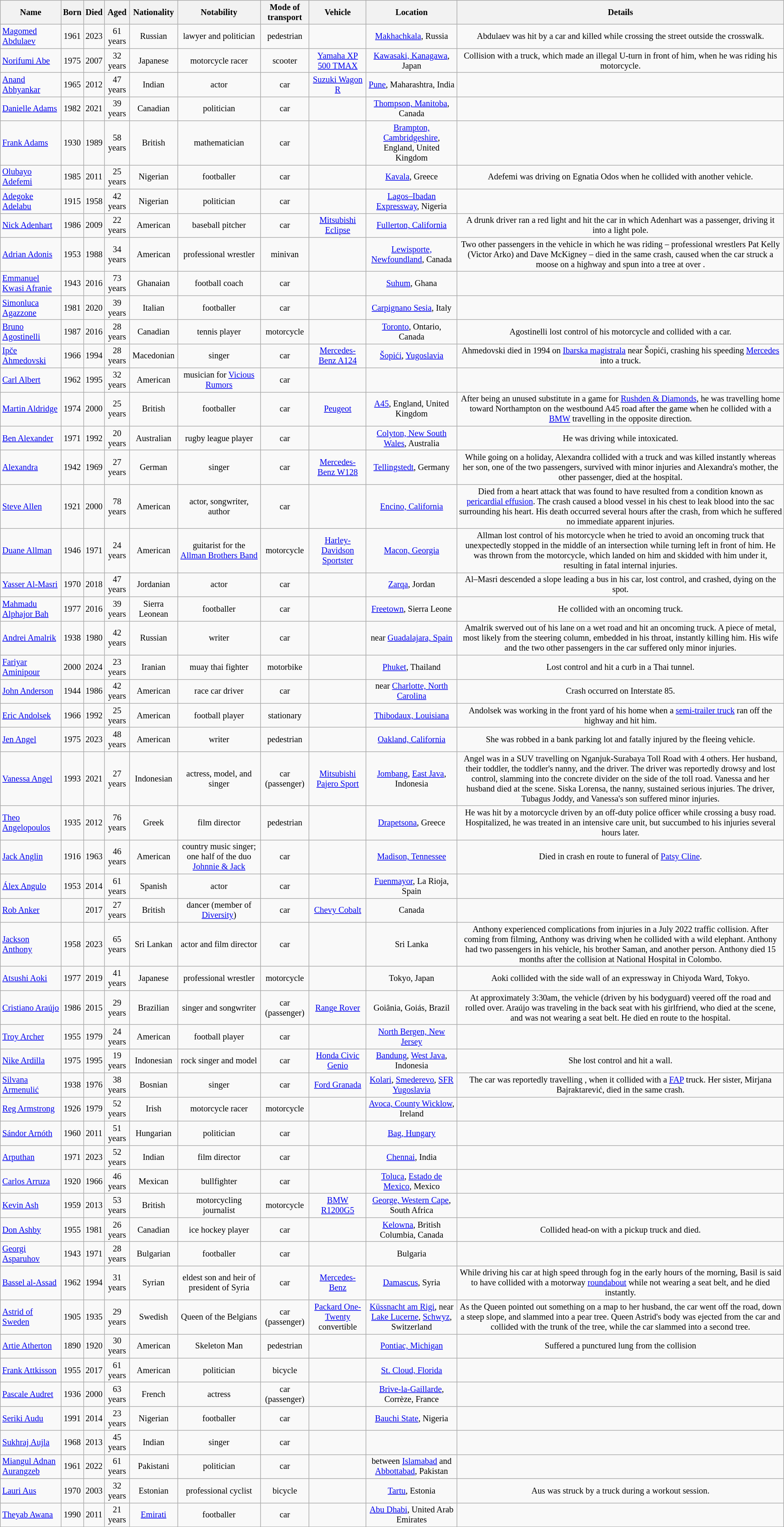<table class="wikitable sortable" style="text-align:center; font-size:85%">
<tr>
<th align="left">Name</th>
<th>Born</th>
<th>Died</th>
<th>Aged</th>
<th>Nationality</th>
<th>Notability</th>
<th>Mode of transport</th>
<th>Vehicle</th>
<th>Location</th>
<th>Details</th>
</tr>
<tr>
<td align="left"><a href='#'>Magomed Abdulaev</a></td>
<td>1961</td>
<td>2023</td>
<td>61 years</td>
<td>Russian</td>
<td>lawyer and politician</td>
<td>pedestrian</td>
<td></td>
<td><a href='#'>Makhachkala</a>, Russia</td>
<td>Abdulaev was hit by a car and killed while crossing the street outside the crosswalk.</td>
</tr>
<tr>
<td align="left"><a href='#'>Norifumi Abe</a></td>
<td>1975</td>
<td>2007</td>
<td>32 years</td>
<td>Japanese</td>
<td>motorcycle racer</td>
<td>scooter</td>
<td><a href='#'>Yamaha XP 500 TMAX</a></td>
<td><a href='#'>Kawasaki, Kanagawa</a>, Japan</td>
<td>Collision with a truck, which made an illegal U-turn in front of him, when he was riding his motorcycle.</td>
</tr>
<tr>
<td align="left"><a href='#'>Anand Abhyankar</a></td>
<td>1965</td>
<td>2012</td>
<td>47 years</td>
<td>Indian</td>
<td>actor</td>
<td>car</td>
<td><a href='#'>Suzuki Wagon R</a></td>
<td><a href='#'>Pune</a>, Maharashtra, India</td>
<td></td>
</tr>
<tr>
<td align="left"><a href='#'>Danielle Adams</a></td>
<td>1982</td>
<td>2021</td>
<td>39 years</td>
<td>Canadian</td>
<td>politician</td>
<td>car</td>
<td></td>
<td><a href='#'>Thompson, Manitoba</a>, Canada</td>
<td></td>
</tr>
<tr>
<td align="left"><a href='#'>Frank Adams</a></td>
<td>1930</td>
<td>1989</td>
<td>58 years</td>
<td>British</td>
<td>mathematician</td>
<td>car</td>
<td></td>
<td><a href='#'>Brampton, Cambridgeshire</a>, England, United Kingdom</td>
<td></td>
</tr>
<tr>
<td align="left"><a href='#'>Olubayo Adefemi</a></td>
<td>1985</td>
<td>2011</td>
<td>25 years</td>
<td>Nigerian</td>
<td>footballer</td>
<td>car</td>
<td></td>
<td><a href='#'>Kavala</a>, Greece</td>
<td>Adefemi was driving on Egnatia Odos when he collided with another vehicle.</td>
</tr>
<tr>
<td align="left"><a href='#'>Adegoke Adelabu</a></td>
<td>1915</td>
<td>1958</td>
<td>42 years</td>
<td>Nigerian</td>
<td>politician</td>
<td>car</td>
<td></td>
<td><a href='#'>Lagos–Ibadan Expressway</a>, Nigeria</td>
<td></td>
</tr>
<tr>
<td align="left"><a href='#'>Nick Adenhart</a></td>
<td>1986</td>
<td>2009</td>
<td>22 years</td>
<td>American</td>
<td>baseball pitcher</td>
<td>car</td>
<td><a href='#'>Mitsubishi Eclipse</a></td>
<td><a href='#'>Fullerton, California</a></td>
<td>A drunk driver ran a red light and hit the car in which Adenhart was a passenger, driving it into a light pole.</td>
</tr>
<tr>
<td align="left"><a href='#'>Adrian Adonis</a></td>
<td>1953</td>
<td>1988</td>
<td>34 years</td>
<td>American</td>
<td>professional wrestler</td>
<td>minivan</td>
<td></td>
<td><a href='#'>Lewisporte, Newfoundland</a>, Canada</td>
<td>Two other passengers in the vehicle in which he was riding – professional wrestlers Pat Kelly (Victor Arko) and Dave McKigney – died in the same crash, caused when the car struck a moose on a highway and spun into a tree at over .</td>
</tr>
<tr>
<td align="left"><a href='#'>Emmanuel Kwasi Afranie</a></td>
<td>1943</td>
<td>2016</td>
<td>73 years</td>
<td>Ghanaian</td>
<td>football coach</td>
<td>car</td>
<td></td>
<td><a href='#'>Suhum</a>, Ghana</td>
<td></td>
</tr>
<tr>
<td align="left"><a href='#'>Simonluca Agazzone</a></td>
<td>1981</td>
<td>2020</td>
<td>39 years</td>
<td>Italian</td>
<td>footballer</td>
<td>car</td>
<td></td>
<td><a href='#'>Carpignano Sesia</a>, Italy</td>
<td></td>
</tr>
<tr>
<td align="left"><a href='#'>Bruno Agostinelli</a></td>
<td>1987</td>
<td>2016</td>
<td>28 years</td>
<td>Canadian</td>
<td>tennis player</td>
<td>motorcycle</td>
<td></td>
<td><a href='#'>Toronto</a>, Ontario, Canada</td>
<td>Agostinelli lost control of his motorcycle and collided with a car.</td>
</tr>
<tr>
<td align="left"><a href='#'>Ipče Ahmedovski</a></td>
<td>1966</td>
<td>1994</td>
<td>28 years</td>
<td>Macedonian</td>
<td>singer</td>
<td>car</td>
<td><a href='#'>Mercedes-Benz A124</a></td>
<td><a href='#'>Šopići</a>, <a href='#'>Yugoslavia</a></td>
<td>Ahmedovski died in 1994 on <a href='#'>Ibarska magistrala</a> near Šopići, crashing his speeding <a href='#'>Mercedes</a> into a truck.</td>
</tr>
<tr>
<td align="left"><a href='#'>Carl Albert</a></td>
<td>1962</td>
<td>1995</td>
<td>32 years</td>
<td>American</td>
<td>musician for <a href='#'>Vicious Rumors</a></td>
<td>car</td>
<td></td>
<td></td>
<td></td>
</tr>
<tr>
<td align="left"><a href='#'>Martin Aldridge</a></td>
<td>1974</td>
<td>2000</td>
<td>25 years</td>
<td>British</td>
<td>footballer</td>
<td>car</td>
<td><a href='#'>Peugeot</a></td>
<td><a href='#'>A45</a>, England, United Kingdom</td>
<td>After being an unused substitute in a game for <a href='#'>Rushden & Diamonds</a>, he was travelling home toward Northampton on the westbound A45 road after the game when he collided with a <a href='#'>BMW</a> travelling in the opposite direction.</td>
</tr>
<tr>
<td align="left"><a href='#'>Ben Alexander</a></td>
<td>1971</td>
<td>1992</td>
<td>20 years</td>
<td>Australian</td>
<td>rugby league player</td>
<td>car</td>
<td></td>
<td><a href='#'>Colyton, New South Wales</a>, Australia</td>
<td>He was driving while intoxicated.</td>
</tr>
<tr>
<td align="left"><a href='#'>Alexandra</a></td>
<td>1942</td>
<td>1969</td>
<td>27 years</td>
<td>German</td>
<td>singer</td>
<td>car</td>
<td><a href='#'>Mercedes-Benz W128</a></td>
<td><a href='#'>Tellingstedt</a>, Germany</td>
<td>While going on a holiday, Alexandra collided with a truck and was killed instantly whereas her son, one of the two passengers, survived with minor injuries and Alexandra's mother, the other passenger, died at the hospital.</td>
</tr>
<tr>
<td align="left"><a href='#'>Steve Allen</a></td>
<td>1921</td>
<td>2000</td>
<td>78 years</td>
<td>American</td>
<td>actor, songwriter, author</td>
<td>car</td>
<td></td>
<td><a href='#'>Encino, California</a></td>
<td>Died from a heart attack that was found to have resulted from a condition known as <a href='#'>pericardial effusion</a>. The crash caused a blood vessel in his chest to leak blood into the sac surrounding his heart. His death occurred several hours after the crash, from which he suffered no immediate apparent injuries.</td>
</tr>
<tr>
<td align="left"><a href='#'>Duane Allman</a></td>
<td>1946</td>
<td>1971</td>
<td>24 years</td>
<td>American</td>
<td>guitarist for the <a href='#'>Allman Brothers Band</a></td>
<td>motorcycle</td>
<td><a href='#'>Harley-Davidson Sportster</a></td>
<td><a href='#'>Macon, Georgia</a></td>
<td>Allman lost control of his motorcycle when he tried to avoid an oncoming truck that unexpectedly stopped in the middle of an intersection while turning left in front of him. He was thrown from the motorcycle, which landed on him and skidded with him under it, resulting in fatal internal injuries.</td>
</tr>
<tr>
<td align="left"><a href='#'>Yasser Al-Masri</a></td>
<td>1970</td>
<td>2018</td>
<td>47 years</td>
<td>Jordanian</td>
<td>actor</td>
<td>car</td>
<td></td>
<td><a href='#'>Zarqa</a>, Jordan</td>
<td>Al–Masri descended a slope leading a bus in his car, lost control, and crashed, dying on the spot.</td>
</tr>
<tr>
<td align="left"><a href='#'>Mahmadu Alphajor Bah</a></td>
<td>1977</td>
<td>2016</td>
<td>39 years</td>
<td>Sierra Leonean</td>
<td>footballer</td>
<td>car</td>
<td></td>
<td><a href='#'>Freetown</a>, Sierra Leone</td>
<td>He collided with an oncoming truck.</td>
</tr>
<tr>
<td align="left"><a href='#'>Andrei Amalrik</a></td>
<td>1938</td>
<td>1980</td>
<td>42 years</td>
<td>Russian</td>
<td>writer</td>
<td>car</td>
<td></td>
<td>near <a href='#'>Guadalajara, Spain</a></td>
<td>Amalrik swerved out of his lane on a wet road and hit an oncoming truck. A piece of metal, most likely from the steering column, embedded in his throat, instantly killing him. His wife and the two other passengers in the car suffered only minor injuries.</td>
</tr>
<tr>
<td align="left"><a href='#'>Fariyar Aminipour</a></td>
<td>2000</td>
<td>2024</td>
<td>23 years</td>
<td>Iranian</td>
<td>muay thai fighter</td>
<td>motorbike</td>
<td></td>
<td><a href='#'>Phuket</a>, Thailand</td>
<td>Lost control and hit a curb in a Thai tunnel.</td>
</tr>
<tr>
<td align="left"><a href='#'>John Anderson</a></td>
<td>1944</td>
<td>1986</td>
<td>42 years</td>
<td>American</td>
<td>race car driver</td>
<td>car</td>
<td></td>
<td>near <a href='#'>Charlotte, North Carolina</a></td>
<td>Crash occurred on Interstate 85.</td>
</tr>
<tr>
<td align="left"><a href='#'>Eric Andolsek</a></td>
<td>1966</td>
<td>1992</td>
<td>25 years</td>
<td>American</td>
<td>football player</td>
<td>stationary</td>
<td></td>
<td><a href='#'>Thibodaux, Louisiana</a></td>
<td>Andolsek was working in the front yard of his home when a <a href='#'>semi-trailer truck</a> ran off the highway and hit him.</td>
</tr>
<tr>
<td align="left"><a href='#'>Jen Angel</a></td>
<td>1975</td>
<td>2023</td>
<td>48 years</td>
<td>American</td>
<td>writer</td>
<td>pedestrian</td>
<td></td>
<td><a href='#'>Oakland, California</a></td>
<td>She was robbed in a bank parking lot and fatally injured by the fleeing vehicle.</td>
</tr>
<tr>
<td align="left"><a href='#'>Vanessa Angel</a></td>
<td>1993</td>
<td>2021</td>
<td>27 years</td>
<td>Indonesian</td>
<td>actress, model, and singer</td>
<td>car (passenger)</td>
<td><a href='#'>Mitsubishi Pajero Sport</a></td>
<td><a href='#'>Jombang</a>, <a href='#'>East Java</a>, Indonesia</td>
<td>Angel was in a SUV travelling on Nganjuk-Surabaya Toll Road with 4 others. Her husband, their toddler, the toddler's nanny, and the driver. The driver was reportedly drowsy and lost control, slamming into the concrete divider on the side of the toll road. Vanessa and her husband died at the scene. Siska Lorensa, the nanny, sustained serious injuries. The driver, Tubagus Joddy, and Vanessa's son suffered minor injuries.</td>
</tr>
<tr>
<td align="left"><a href='#'>Theo Angelopoulos</a></td>
<td>1935</td>
<td>2012</td>
<td>76 years</td>
<td>Greek</td>
<td>film director</td>
<td>pedestrian</td>
<td></td>
<td><a href='#'>Drapetsona</a>, Greece</td>
<td>He was hit by a motorcycle driven by an off-duty police officer while crossing a busy road. Hospitalized, he was treated in an intensive care unit, but succumbed to his injuries several hours later.</td>
</tr>
<tr>
<td align="left"><a href='#'>Jack Anglin</a></td>
<td>1916</td>
<td>1963</td>
<td>46 years</td>
<td>American</td>
<td>country music singer; one half of the duo <a href='#'>Johnnie & Jack</a></td>
<td>car</td>
<td></td>
<td><a href='#'>Madison, Tennessee</a></td>
<td>Died in crash en route to funeral of <a href='#'>Patsy Cline</a>.</td>
</tr>
<tr>
<td align="left"><a href='#'>Álex Angulo</a></td>
<td>1953</td>
<td>2014</td>
<td>61 years</td>
<td>Spanish</td>
<td>actor</td>
<td>car</td>
<td></td>
<td><a href='#'>Fuenmayor</a>, La Rioja, Spain</td>
<td></td>
</tr>
<tr>
<td align="left"><a href='#'>Rob Anker</a></td>
<td></td>
<td>2017</td>
<td>27 years</td>
<td>British</td>
<td>dancer (member of <a href='#'>Diversity</a>)</td>
<td>car</td>
<td><a href='#'>Chevy Cobalt</a></td>
<td>Canada</td>
<td></td>
</tr>
<tr>
<td align="left"><a href='#'>Jackson Anthony</a></td>
<td>1958</td>
<td>2023</td>
<td>65 years</td>
<td>Sri Lankan</td>
<td>actor and film director</td>
<td>car</td>
<td></td>
<td>Sri Lanka</td>
<td>Anthony experienced complications from injuries in a July 2022 traffic collision. After coming from filming, Anthony was driving when he collided with a wild elephant. Anthony had two passengers in his vehicle, his brother Saman, and another person. Anthony died 15 months after the collision at National Hospital in Colombo.</td>
</tr>
<tr>
<td align="left"><a href='#'>Atsushi Aoki</a></td>
<td>1977</td>
<td>2019</td>
<td>41 years</td>
<td>Japanese</td>
<td>professional wrestler</td>
<td>motorcycle</td>
<td></td>
<td>Tokyo, Japan</td>
<td>Aoki collided with the side wall of an expressway in Chiyoda Ward, Tokyo.</td>
</tr>
<tr>
<td align="left"><a href='#'>Cristiano Araújo</a></td>
<td>1986</td>
<td>2015</td>
<td>29 years</td>
<td>Brazilian</td>
<td>singer and songwriter</td>
<td>car (passenger)</td>
<td><a href='#'>Range Rover</a></td>
<td>Goiânia, Goiás, Brazil</td>
<td>At approximately 3:30am, the vehicle (driven by his bodyguard) veered off the road and rolled over. Araújo was traveling in the back seat with his girlfriend, who died at the scene, and was not wearing a seat belt. He died en route to the hospital.</td>
</tr>
<tr>
<td align="left"><a href='#'>Troy Archer</a></td>
<td>1955</td>
<td>1979</td>
<td>24 years</td>
<td>American</td>
<td>football player</td>
<td>car</td>
<td></td>
<td><a href='#'>North Bergen, New Jersey</a></td>
<td></td>
</tr>
<tr>
<td align="left"><a href='#'>Nike Ardilla</a></td>
<td>1975</td>
<td>1995</td>
<td>19 years</td>
<td>Indonesian</td>
<td>rock singer and model</td>
<td>car</td>
<td><a href='#'>Honda Civic Genio</a></td>
<td><a href='#'>Bandung</a>, <a href='#'>West Java</a>, Indonesia</td>
<td>She lost control and hit a wall.</td>
</tr>
<tr>
<td align="left"><a href='#'>Silvana Armenulić</a></td>
<td>1938</td>
<td>1976</td>
<td>38 years</td>
<td>Bosnian</td>
<td>singer</td>
<td>car</td>
<td><a href='#'>Ford Granada</a></td>
<td><a href='#'>Kolari</a>, <a href='#'>Smederevo</a>, <a href='#'>SFR Yugoslavia</a></td>
<td>The car was reportedly travelling , when it collided with a <a href='#'>FAP</a> truck. Her sister, Mirjana Bajraktarević, died in the same crash.</td>
</tr>
<tr>
<td align="left"><a href='#'>Reg Armstrong</a></td>
<td>1926</td>
<td>1979</td>
<td>52 years</td>
<td>Irish</td>
<td>motorcycle racer</td>
<td>motorcycle</td>
<td></td>
<td><a href='#'>Avoca, County Wicklow</a>, Ireland</td>
<td></td>
</tr>
<tr>
<td align="left"><a href='#'>Sándor Arnóth</a></td>
<td>1960</td>
<td>2011</td>
<td>51 years</td>
<td>Hungarian</td>
<td>politician</td>
<td>car</td>
<td></td>
<td><a href='#'>Bag, Hungary</a></td>
<td></td>
</tr>
<tr>
<td align="left"><a href='#'>Arputhan</a></td>
<td>1971</td>
<td>2023</td>
<td>52 years</td>
<td>Indian</td>
<td>film director</td>
<td>car</td>
<td></td>
<td><a href='#'>Chennai</a>, India</td>
<td></td>
</tr>
<tr>
<td align="left"><a href='#'>Carlos Arruza</a></td>
<td>1920</td>
<td>1966</td>
<td>46 years</td>
<td>Mexican</td>
<td>bullfighter</td>
<td>car</td>
<td></td>
<td><a href='#'>Toluca</a>, <a href='#'>Estado de Mexico</a>, Mexico</td>
<td></td>
</tr>
<tr>
<td align="left"><a href='#'>Kevin Ash</a></td>
<td>1959</td>
<td>2013</td>
<td>53 years</td>
<td>British</td>
<td>motorcycling journalist</td>
<td>motorcycle</td>
<td><a href='#'>BMW R1200G5</a></td>
<td><a href='#'>George, Western Cape</a>, South Africa</td>
<td></td>
</tr>
<tr>
<td align="left"><a href='#'>Don Ashby</a></td>
<td>1955</td>
<td>1981</td>
<td>26 years</td>
<td>Canadian</td>
<td>ice hockey player</td>
<td>car</td>
<td></td>
<td><a href='#'>Kelowna</a>, British Columbia, Canada</td>
<td>Collided head-on with a pickup truck and died.</td>
</tr>
<tr>
<td align="left"><a href='#'>Georgi Asparuhov</a></td>
<td>1943</td>
<td>1971</td>
<td>28 years</td>
<td>Bulgarian</td>
<td>footballer</td>
<td>car</td>
<td></td>
<td>Bulgaria</td>
<td></td>
</tr>
<tr>
<td align="left"><a href='#'>Bassel al-Assad</a></td>
<td>1962</td>
<td>1994</td>
<td>31 years</td>
<td>Syrian</td>
<td>eldest son and heir of president of Syria</td>
<td>car</td>
<td><a href='#'>Mercedes-Benz</a></td>
<td><a href='#'>Damascus</a>, Syria</td>
<td>While driving his car at high speed through fog in the early hours of the morning, Basil is said to have collided with a motorway <a href='#'>roundabout</a> while not wearing a seat belt, and he died instantly.</td>
</tr>
<tr>
<td align="left"><a href='#'>Astrid of Sweden</a></td>
<td>1905</td>
<td>1935</td>
<td>29 years</td>
<td>Swedish</td>
<td>Queen of the Belgians</td>
<td>car (passenger)</td>
<td><a href='#'>Packard One-Twenty</a> convertible</td>
<td><a href='#'>Küssnacht am Rigi</a>, near <a href='#'>Lake Lucerne</a>, <a href='#'>Schwyz</a>, Switzerland</td>
<td>As the Queen pointed out something on a map to her husband, the car went off the road, down a steep slope, and slammed into a pear tree. Queen Astrid's body was ejected from the car and collided with the trunk of the tree, while the car slammed into a second tree.</td>
</tr>
<tr>
<td align="left"><a href='#'>Artie Atherton</a></td>
<td>1890</td>
<td>1920</td>
<td>30 years</td>
<td>American</td>
<td>Skeleton Man</td>
<td>pedestrian</td>
<td></td>
<td><a href='#'>Pontiac, Michigan</a></td>
<td>Suffered a punctured lung from the collision</td>
</tr>
<tr>
<td align="left"><a href='#'>Frank Attkisson</a></td>
<td>1955</td>
<td>2017</td>
<td>61 years</td>
<td>American</td>
<td>politician</td>
<td>bicycle</td>
<td></td>
<td><a href='#'>St. Cloud, Florida</a></td>
<td></td>
</tr>
<tr>
<td align="left"><a href='#'>Pascale Audret</a></td>
<td>1936</td>
<td>2000</td>
<td>63 years</td>
<td>French</td>
<td>actress</td>
<td>car (passenger)</td>
<td></td>
<td><a href='#'>Brive-la-Gaillarde</a>, Corrèze, France</td>
<td></td>
</tr>
<tr>
<td align="left"><a href='#'>Seriki Audu</a></td>
<td>1991</td>
<td>2014</td>
<td>23 years</td>
<td>Nigerian</td>
<td>footballer</td>
<td>car</td>
<td></td>
<td><a href='#'>Bauchi State</a>, Nigeria</td>
<td></td>
</tr>
<tr>
<td align="left"><a href='#'>Sukhraj Aujla</a></td>
<td>1968</td>
<td>2013</td>
<td>45 years</td>
<td>Indian</td>
<td>singer</td>
<td>car</td>
<td></td>
<td></td>
<td></td>
</tr>
<tr>
<td align="left"><a href='#'>Miangul Adnan Aurangzeb</a></td>
<td>1961</td>
<td>2022</td>
<td>61 years</td>
<td>Pakistani</td>
<td>politician</td>
<td>car</td>
<td></td>
<td>between <a href='#'>Islamabad</a> and <a href='#'>Abbottabad</a>, Pakistan</td>
<td></td>
</tr>
<tr>
<td align="left"><a href='#'>Lauri Aus</a></td>
<td>1970</td>
<td>2003</td>
<td>32 years</td>
<td>Estonian</td>
<td>professional cyclist</td>
<td>bicycle</td>
<td></td>
<td><a href='#'>Tartu</a>, Estonia</td>
<td>Aus was struck by a truck during a workout session.</td>
</tr>
<tr>
<td align="left"><a href='#'>Theyab Awana</a></td>
<td>1990</td>
<td>2011</td>
<td>21 years</td>
<td><a href='#'>Emirati</a></td>
<td>footballer</td>
<td>car</td>
<td></td>
<td><a href='#'>Abu Dhabi</a>, United Arab Emirates</td>
<td></td>
</tr>
</table>
